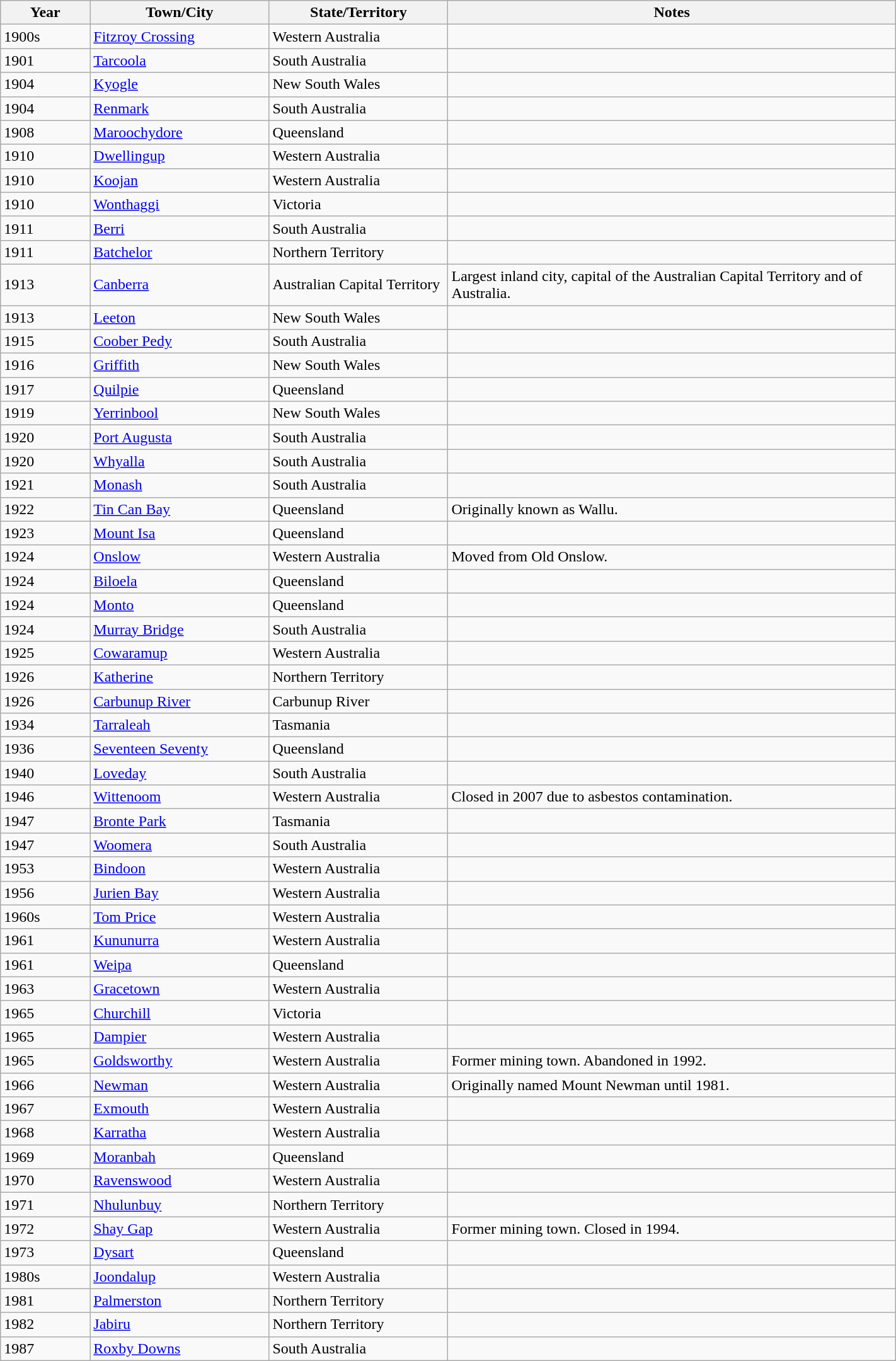<table class="wikitable sortable" style="width:75%;">
<tr>
<th style="width:10%;">Year</th>
<th style="width:20%;">Town/City</th>
<th style="width:20%;">State/Territory</th>
<th style="width:50%;" class="unsortable">Notes</th>
</tr>
<tr>
<td>1900s</td>
<td><a href='#'>Fitzroy Crossing</a></td>
<td>Western Australia</td>
<td></td>
</tr>
<tr>
<td>1901</td>
<td><a href='#'>Tarcoola</a></td>
<td>South Australia</td>
<td></td>
</tr>
<tr>
<td>1904</td>
<td><a href='#'>Kyogle</a></td>
<td>New South Wales</td>
<td></td>
</tr>
<tr>
<td>1904</td>
<td><a href='#'>Renmark</a></td>
<td>South Australia</td>
<td></td>
</tr>
<tr>
<td>1908</td>
<td><a href='#'>Maroochydore</a></td>
<td>Queensland</td>
<td></td>
</tr>
<tr>
<td>1910</td>
<td><a href='#'>Dwellingup</a></td>
<td>Western Australia</td>
<td></td>
</tr>
<tr>
<td>1910</td>
<td><a href='#'>Koojan</a></td>
<td>Western Australia</td>
<td></td>
</tr>
<tr>
<td>1910</td>
<td><a href='#'>Wonthaggi</a></td>
<td>Victoria</td>
<td></td>
</tr>
<tr>
<td>1911</td>
<td><a href='#'>Berri</a></td>
<td>South Australia</td>
<td></td>
</tr>
<tr>
<td>1911</td>
<td><a href='#'>Batchelor</a></td>
<td>Northern Territory</td>
<td></td>
</tr>
<tr>
<td>1913</td>
<td><a href='#'>Canberra</a></td>
<td>Australian Capital Territory</td>
<td>Largest inland city, capital of the Australian Capital Territory and of Australia.</td>
</tr>
<tr>
<td>1913</td>
<td><a href='#'>Leeton</a></td>
<td>New South Wales</td>
<td></td>
</tr>
<tr>
<td>1915</td>
<td><a href='#'>Coober Pedy</a></td>
<td>South Australia</td>
<td></td>
</tr>
<tr>
<td>1916</td>
<td><a href='#'>Griffith</a></td>
<td>New South Wales</td>
<td></td>
</tr>
<tr>
<td>1917</td>
<td><a href='#'>Quilpie</a></td>
<td>Queensland</td>
<td></td>
</tr>
<tr>
<td>1919</td>
<td><a href='#'>Yerrinbool</a></td>
<td>New South Wales</td>
<td></td>
</tr>
<tr>
<td>1920</td>
<td><a href='#'>Port Augusta</a></td>
<td>South Australia</td>
<td></td>
</tr>
<tr>
<td>1920</td>
<td><a href='#'>Whyalla</a></td>
<td>South Australia</td>
<td></td>
</tr>
<tr>
<td>1921</td>
<td><a href='#'>Monash</a></td>
<td>South Australia</td>
<td></td>
</tr>
<tr>
<td>1922</td>
<td><a href='#'>Tin Can Bay</a></td>
<td>Queensland</td>
<td>Originally known as Wallu.</td>
</tr>
<tr>
<td>1923</td>
<td><a href='#'>Mount Isa</a></td>
<td>Queensland</td>
<td></td>
</tr>
<tr>
<td>1924</td>
<td><a href='#'>Onslow</a></td>
<td>Western Australia</td>
<td>Moved from Old Onslow.</td>
</tr>
<tr>
<td>1924</td>
<td><a href='#'>Biloela</a></td>
<td>Queensland</td>
<td></td>
</tr>
<tr>
<td>1924</td>
<td><a href='#'>Monto</a></td>
<td>Queensland</td>
<td></td>
</tr>
<tr>
<td>1924</td>
<td><a href='#'>Murray Bridge</a></td>
<td>South Australia</td>
<td></td>
</tr>
<tr>
<td>1925</td>
<td><a href='#'>Cowaramup</a></td>
<td>Western Australia</td>
<td></td>
</tr>
<tr>
<td>1926</td>
<td><a href='#'>Katherine</a></td>
<td>Northern Territory</td>
<td></td>
</tr>
<tr>
<td>1926</td>
<td><a href='#'>Carbunup River</a></td>
<td>Carbunup River</td>
<td></td>
</tr>
<tr>
<td>1934</td>
<td><a href='#'>Tarraleah</a></td>
<td>Tasmania</td>
<td></td>
</tr>
<tr>
<td>1936</td>
<td><a href='#'>Seventeen Seventy</a></td>
<td>Queensland</td>
<td></td>
</tr>
<tr>
<td>1940</td>
<td><a href='#'>Loveday</a></td>
<td>South Australia</td>
<td></td>
</tr>
<tr>
<td>1946</td>
<td><a href='#'>Wittenoom</a></td>
<td>Western Australia</td>
<td>Closed in 2007 due to asbestos contamination.</td>
</tr>
<tr>
<td>1947</td>
<td><a href='#'>Bronte Park</a></td>
<td>Tasmania</td>
<td></td>
</tr>
<tr>
<td>1947</td>
<td><a href='#'>Woomera</a></td>
<td>South Australia</td>
<td></td>
</tr>
<tr>
<td>1953</td>
<td><a href='#'>Bindoon</a></td>
<td>Western Australia</td>
<td></td>
</tr>
<tr>
<td>1956</td>
<td><a href='#'>Jurien Bay</a></td>
<td>Western Australia</td>
<td></td>
</tr>
<tr>
<td>1960s</td>
<td><a href='#'>Tom Price</a></td>
<td>Western Australia</td>
<td></td>
</tr>
<tr>
<td>1961</td>
<td><a href='#'>Kununurra</a></td>
<td>Western Australia</td>
<td></td>
</tr>
<tr>
<td>1961</td>
<td><a href='#'>Weipa</a></td>
<td>Queensland</td>
<td></td>
</tr>
<tr>
<td>1963</td>
<td><a href='#'>Gracetown</a></td>
<td>Western Australia</td>
<td></td>
</tr>
<tr>
<td>1965</td>
<td><a href='#'>Churchill</a></td>
<td>Victoria</td>
<td></td>
</tr>
<tr>
<td>1965</td>
<td><a href='#'>Dampier</a></td>
<td>Western Australia</td>
<td></td>
</tr>
<tr>
<td>1965</td>
<td><a href='#'>Goldsworthy</a></td>
<td>Western Australia</td>
<td>Former mining town. Abandoned in 1992.</td>
</tr>
<tr>
<td>1966</td>
<td><a href='#'>Newman</a></td>
<td>Western Australia</td>
<td>Originally named Mount Newman until 1981.</td>
</tr>
<tr>
<td>1967</td>
<td><a href='#'>Exmouth</a></td>
<td>Western Australia</td>
<td></td>
</tr>
<tr>
<td>1968</td>
<td><a href='#'>Karratha</a></td>
<td>Western Australia</td>
<td></td>
</tr>
<tr>
<td>1969</td>
<td><a href='#'>Moranbah</a></td>
<td>Queensland</td>
<td></td>
</tr>
<tr>
<td>1970</td>
<td><a href='#'>Ravenswood</a></td>
<td>Western Australia</td>
<td></td>
</tr>
<tr>
<td>1971</td>
<td><a href='#'>Nhulunbuy</a></td>
<td>Northern Territory</td>
<td></td>
</tr>
<tr>
<td>1972</td>
<td><a href='#'>Shay Gap</a></td>
<td>Western Australia</td>
<td>Former mining town. Closed in 1994.</td>
</tr>
<tr>
<td>1973</td>
<td><a href='#'>Dysart</a></td>
<td>Queensland</td>
<td></td>
</tr>
<tr>
<td>1980s</td>
<td><a href='#'>Joondalup</a></td>
<td>Western Australia</td>
<td></td>
</tr>
<tr>
<td>1981</td>
<td><a href='#'>Palmerston</a></td>
<td>Northern Territory</td>
<td></td>
</tr>
<tr>
<td>1982</td>
<td><a href='#'>Jabiru</a></td>
<td>Northern Territory</td>
<td></td>
</tr>
<tr>
<td>1987</td>
<td><a href='#'>Roxby Downs</a></td>
<td>South Australia</td>
<td></td>
</tr>
</table>
